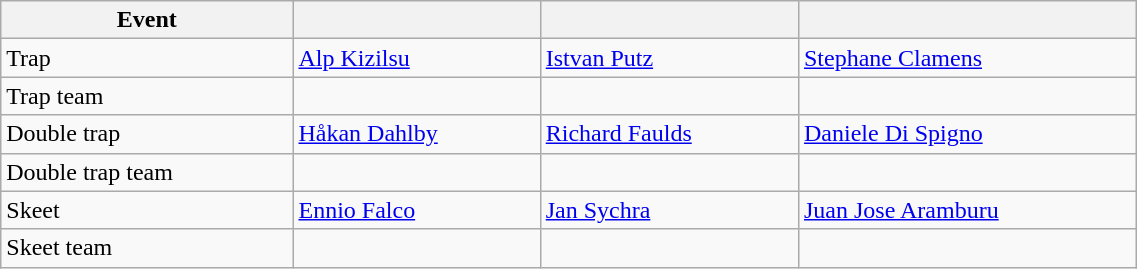<table class="wikitable" width=60% style="font-size:100%; text-align:left;">
<tr>
<th>Event</th>
<th></th>
<th></th>
<th></th>
</tr>
<tr>
<td>Trap</td>
<td> <a href='#'>Alp Kizilsu</a></td>
<td> <a href='#'>Istvan Putz</a></td>
<td> <a href='#'>Stephane Clamens</a></td>
</tr>
<tr>
<td>Trap team</td>
<td></td>
<td></td>
<td></td>
</tr>
<tr>
<td>Double trap</td>
<td> <a href='#'>Håkan Dahlby</a></td>
<td> <a href='#'>Richard Faulds</a></td>
<td> <a href='#'>Daniele Di Spigno</a></td>
</tr>
<tr>
<td>Double trap team</td>
<td></td>
<td></td>
<td></td>
</tr>
<tr>
<td>Skeet</td>
<td> <a href='#'>Ennio Falco</a></td>
<td> <a href='#'>Jan Sychra</a></td>
<td> <a href='#'>Juan Jose Aramburu</a></td>
</tr>
<tr>
<td>Skeet team</td>
<td></td>
<td></td>
<td></td>
</tr>
</table>
